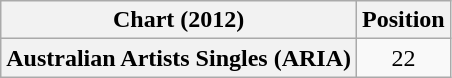<table class="wikitable plainrowheaders" style="text-align:center;">
<tr>
<th scope="col">Chart (2012)</th>
<th scope="col">Position</th>
</tr>
<tr>
<th scope="row">Australian Artists Singles (ARIA)</th>
<td>22</td>
</tr>
</table>
